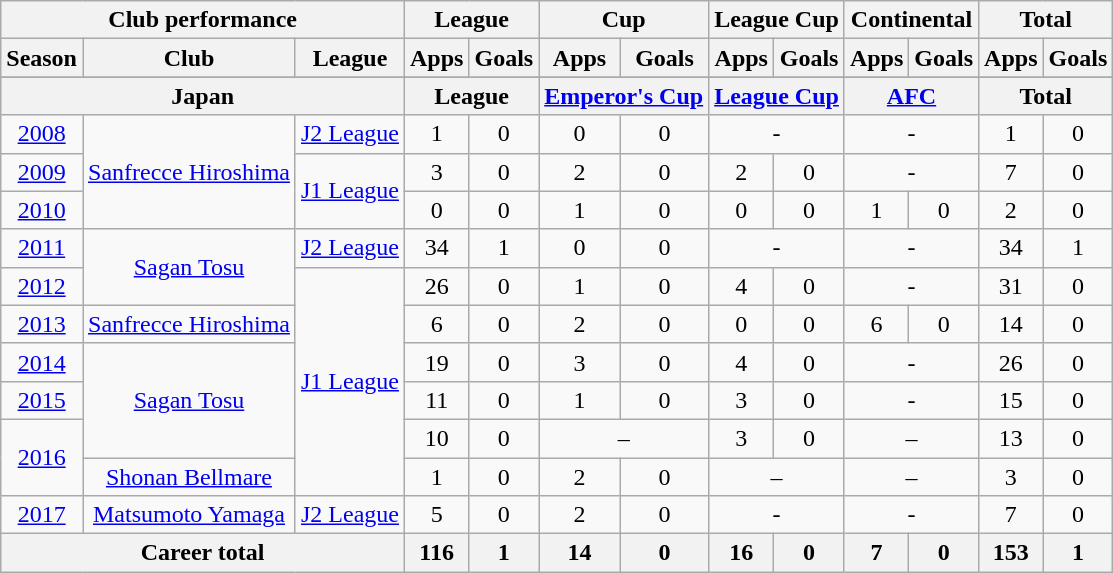<table class="wikitable" style="text-align:center">
<tr>
<th colspan=3>Club performance</th>
<th colspan=2>League</th>
<th colspan=2>Cup</th>
<th colspan=2>League Cup</th>
<th colspan=2>Continental</th>
<th colspan=2>Total</th>
</tr>
<tr>
<th>Season</th>
<th>Club</th>
<th>League</th>
<th>Apps</th>
<th>Goals</th>
<th>Apps</th>
<th>Goals</th>
<th>Apps</th>
<th>Goals</th>
<th>Apps</th>
<th>Goals</th>
<th>Apps</th>
<th>Goals</th>
</tr>
<tr>
</tr>
<tr>
<th colspan=3>Japan</th>
<th colspan=2>League</th>
<th colspan=2><a href='#'>Emperor's Cup</a></th>
<th colspan=2><a href='#'>League Cup</a></th>
<th colspan=2><a href='#'>AFC</a></th>
<th colspan=2>Total</th>
</tr>
<tr>
<td><a href='#'>2008</a></td>
<td rowspan="3"><a href='#'>Sanfrecce Hiroshima</a></td>
<td><a href='#'>J2 League</a></td>
<td>1</td>
<td>0</td>
<td>0</td>
<td>0</td>
<td colspan="2">-</td>
<td colspan="2">-</td>
<td>1</td>
<td>0</td>
</tr>
<tr>
<td><a href='#'>2009</a></td>
<td rowspan="2"><a href='#'>J1 League</a></td>
<td>3</td>
<td>0</td>
<td>2</td>
<td>0</td>
<td>2</td>
<td>0</td>
<td colspan="2">-</td>
<td>7</td>
<td>0</td>
</tr>
<tr>
<td><a href='#'>2010</a></td>
<td>0</td>
<td>0</td>
<td>1</td>
<td>0</td>
<td>0</td>
<td>0</td>
<td>1</td>
<td>0</td>
<td>2</td>
<td>0</td>
</tr>
<tr>
<td><a href='#'>2011</a></td>
<td rowspan="2"><a href='#'>Sagan Tosu</a></td>
<td><a href='#'>J2 League</a></td>
<td>34</td>
<td>1</td>
<td>0</td>
<td>0</td>
<td colspan="2">-</td>
<td colspan="2">-</td>
<td>34</td>
<td>1</td>
</tr>
<tr>
<td><a href='#'>2012</a></td>
<td rowspan="6"><a href='#'>J1 League</a></td>
<td>26</td>
<td>0</td>
<td>1</td>
<td>0</td>
<td>4</td>
<td>0</td>
<td colspan="2">-</td>
<td>31</td>
<td>0</td>
</tr>
<tr>
<td><a href='#'>2013</a></td>
<td><a href='#'>Sanfrecce Hiroshima</a></td>
<td>6</td>
<td>0</td>
<td>2</td>
<td>0</td>
<td>0</td>
<td>0</td>
<td>6</td>
<td>0</td>
<td>14</td>
<td>0</td>
</tr>
<tr>
<td><a href='#'>2014</a></td>
<td rowspan="3"><a href='#'>Sagan Tosu</a></td>
<td>19</td>
<td>0</td>
<td>3</td>
<td>0</td>
<td>4</td>
<td>0</td>
<td colspan="2">-</td>
<td>26</td>
<td>0</td>
</tr>
<tr>
<td><a href='#'>2015</a></td>
<td>11</td>
<td>0</td>
<td>1</td>
<td>0</td>
<td>3</td>
<td>0</td>
<td colspan="2">-</td>
<td>15</td>
<td>0</td>
</tr>
<tr>
<td rowspan="2"><a href='#'>2016</a></td>
<td>10</td>
<td>0</td>
<td colspan="2">–</td>
<td>3</td>
<td>0</td>
<td colspan="2">–</td>
<td>13</td>
<td>0</td>
</tr>
<tr>
<td><a href='#'>Shonan Bellmare</a></td>
<td>1</td>
<td>0</td>
<td>2</td>
<td>0</td>
<td colspan="2">–</td>
<td colspan="2">–</td>
<td>3</td>
<td>0</td>
</tr>
<tr>
<td><a href='#'>2017</a></td>
<td rowspan="1"><a href='#'>Matsumoto Yamaga</a></td>
<td rowspan="1"><a href='#'>J2 League</a></td>
<td>5</td>
<td>0</td>
<td>2</td>
<td>0</td>
<td colspan="2">-</td>
<td colspan="2">-</td>
<td>7</td>
<td>0</td>
</tr>
<tr>
<th colspan=3>Career total</th>
<th>116</th>
<th>1</th>
<th>14</th>
<th>0</th>
<th>16</th>
<th>0</th>
<th>7</th>
<th>0</th>
<th>153</th>
<th>1</th>
</tr>
</table>
